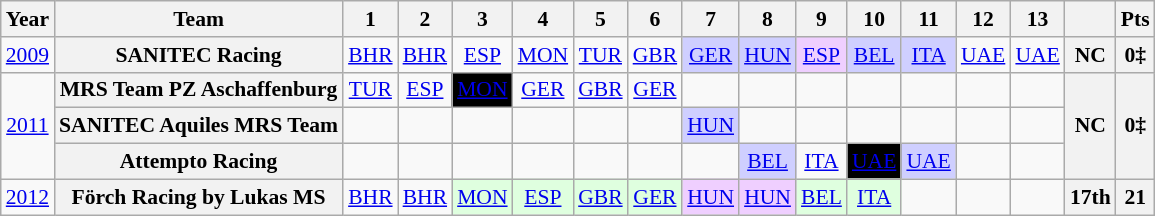<table class="wikitable" style="text-align:center; font-size:90%">
<tr>
<th>Year</th>
<th>Team</th>
<th>1</th>
<th>2</th>
<th>3</th>
<th>4</th>
<th>5</th>
<th>6</th>
<th>7</th>
<th>8</th>
<th>9</th>
<th>10</th>
<th>11</th>
<th>12</th>
<th>13</th>
<th></th>
<th>Pts</th>
</tr>
<tr>
<td><a href='#'>2009</a></td>
<th>SANITEC Racing</th>
<td><a href='#'>BHR</a></td>
<td><a href='#'>BHR</a></td>
<td><a href='#'>ESP</a></td>
<td><a href='#'>MON</a></td>
<td><a href='#'>TUR</a></td>
<td><a href='#'>GBR</a></td>
<td style="background:#CFCFFF;"><a href='#'>GER</a><br></td>
<td style="background:#CFCFFF;"><a href='#'>HUN</a><br></td>
<td style="background:#EFCFFF;"><a href='#'>ESP</a><br></td>
<td style="background:#CFCFFF;"><a href='#'>BEL</a><br></td>
<td style="background:#CFCFFF;"><a href='#'>ITA</a><br></td>
<td><a href='#'>UAE</a></td>
<td><a href='#'>UAE</a></td>
<th>NC</th>
<th>0‡</th>
</tr>
<tr>
<td rowspan=3><a href='#'>2011</a></td>
<th>MRS Team PZ Aschaffenburg</th>
<td><a href='#'>TUR</a></td>
<td><a href='#'>ESP</a></td>
<td style="background:#000000; color:#ffffff"><a href='#'><span>MON</span></a><br></td>
<td><a href='#'>GER</a></td>
<td><a href='#'>GBR</a></td>
<td><a href='#'>GER</a></td>
<td></td>
<td></td>
<td></td>
<td></td>
<td></td>
<td></td>
<td></td>
<th rowspan=3>NC</th>
<th rowspan=3>0‡</th>
</tr>
<tr>
<th>SANITEC Aquiles MRS Team</th>
<td></td>
<td></td>
<td></td>
<td></td>
<td></td>
<td></td>
<td style="background:#CFCFFF;"><a href='#'>HUN</a><br></td>
<td></td>
<td></td>
<td></td>
<td></td>
<td></td>
<td></td>
</tr>
<tr>
<th>Attempto Racing</th>
<td></td>
<td></td>
<td></td>
<td></td>
<td></td>
<td></td>
<td></td>
<td style="background:#CFCFFF;"><a href='#'>BEL</a><br></td>
<td><a href='#'>ITA</a></td>
<td style="background:#000000; color:#ffffff"><a href='#'><span>UAE</span></a><br></td>
<td style="background:#CFCFFF;"><a href='#'>UAE</a><br></td>
<td></td>
<td></td>
</tr>
<tr>
<td><a href='#'>2012</a></td>
<th>Förch Racing by Lukas MS</th>
<td><a href='#'>BHR</a></td>
<td><a href='#'>BHR</a></td>
<td style="background:#DFFFDF;"><a href='#'>MON</a><br></td>
<td style="background:#DFFFDF;"><a href='#'>ESP</a><br></td>
<td style="background:#DFFFDF;"><a href='#'>GBR</a><br></td>
<td style="background:#DFFFDF;"><a href='#'>GER</a><br></td>
<td style="background:#EFCFFF;"><a href='#'>HUN</a><br></td>
<td style="background:#EFCFFF;"><a href='#'>HUN</a><br></td>
<td style="background:#DFFFDF;"><a href='#'>BEL</a><br></td>
<td style="background:#DFFFDF;"><a href='#'>ITA</a><br></td>
<td></td>
<td></td>
<td></td>
<th>17th</th>
<th>21</th>
</tr>
</table>
